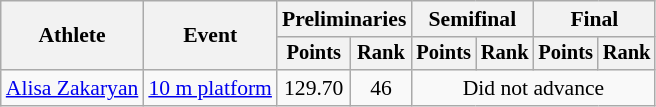<table class="wikitable" style="text-align:center; font-size:90%;">
<tr>
<th rowspan=2>Athlete</th>
<th rowspan=2>Event</th>
<th colspan=2>Preliminaries</th>
<th colspan=2>Semifinal</th>
<th colspan=2>Final</th>
</tr>
<tr style="font-size:95%">
<th>Points</th>
<th>Rank</th>
<th>Points</th>
<th>Rank</th>
<th>Points</th>
<th>Rank</th>
</tr>
<tr>
<td align=left><a href='#'>Alisa Zakaryan</a></td>
<td align=left><a href='#'>10 m platform</a></td>
<td>129.70</td>
<td>46</td>
<td colspan="4">Did not advance</td>
</tr>
</table>
